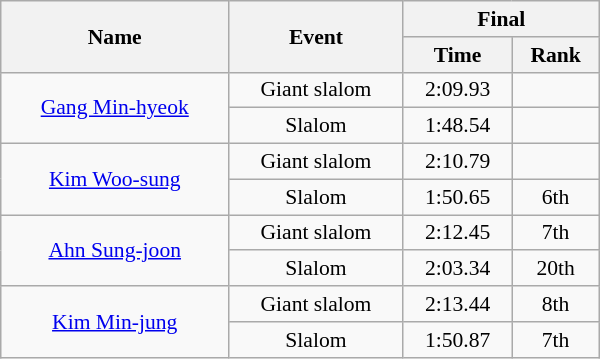<table class="wikitable" style="font-size:90%; text-align:center; width:400px">
<tr>
<th rowspan=2>Name</th>
<th rowspan=2>Event</th>
<th colspan=2>Final</th>
</tr>
<tr>
<th>Time</th>
<th>Rank</th>
</tr>
<tr>
<td rowspan=2><a href='#'>Gang Min-hyeok</a></td>
<td>Giant slalom</td>
<td>2:09.93</td>
<td></td>
</tr>
<tr>
<td>Slalom</td>
<td>1:48.54</td>
<td></td>
</tr>
<tr>
<td rowspan=2><a href='#'>Kim Woo-sung</a></td>
<td>Giant slalom</td>
<td>2:10.79</td>
<td></td>
</tr>
<tr>
<td>Slalom</td>
<td>1:50.65</td>
<td>6th</td>
</tr>
<tr>
<td rowspan=2><a href='#'>Ahn Sung-joon</a></td>
<td>Giant slalom</td>
<td>2:12.45</td>
<td>7th</td>
</tr>
<tr>
<td>Slalom</td>
<td>2:03.34</td>
<td>20th</td>
</tr>
<tr>
<td rowspan=2><a href='#'>Kim Min-jung</a></td>
<td>Giant slalom</td>
<td>2:13.44</td>
<td>8th</td>
</tr>
<tr>
<td>Slalom</td>
<td>1:50.87</td>
<td>7th</td>
</tr>
</table>
